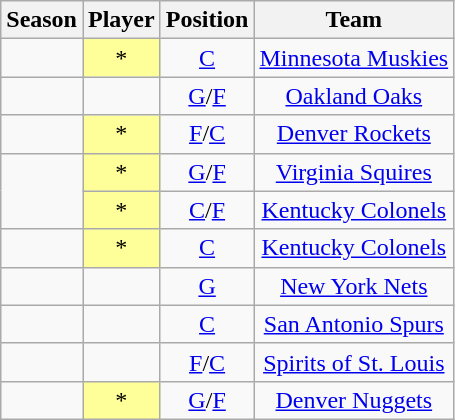<table class="wikitable" style="text-align:center">
<tr>
<th>Season</th>
<th>Player</th>
<th>Position</th>
<th>Team</th>
</tr>
<tr>
<td></td>
<td style=background-color:#FFFF99>*</td>
<td><a href='#'>C</a></td>
<td><a href='#'>Minnesota Muskies</a></td>
</tr>
<tr>
<td></td>
<td></td>
<td><a href='#'>G</a>/<a href='#'>F</a></td>
<td><a href='#'>Oakland Oaks</a></td>
</tr>
<tr>
<td></td>
<td style=background-color:#FFFF99>*</td>
<td><a href='#'>F</a>/<a href='#'>C</a></td>
<td><a href='#'>Denver Rockets</a></td>
</tr>
<tr>
<td rowspan=2></td>
<td style=background-color:#FFFF99>*</td>
<td><a href='#'>G</a>/<a href='#'>F</a></td>
<td><a href='#'>Virginia Squires</a></td>
</tr>
<tr>
<td style=background-color:#FFFF99>*</td>
<td><a href='#'>C</a>/<a href='#'>F</a></td>
<td><a href='#'>Kentucky Colonels</a></td>
</tr>
<tr>
<td></td>
<td style=background-color:#FFFF99>*</td>
<td><a href='#'>C</a></td>
<td><a href='#'>Kentucky Colonels</a></td>
</tr>
<tr>
<td></td>
<td></td>
<td><a href='#'>G</a></td>
<td><a href='#'>New York Nets</a></td>
</tr>
<tr>
<td></td>
<td></td>
<td><a href='#'>C</a></td>
<td><a href='#'>San Antonio Spurs</a></td>
</tr>
<tr>
<td></td>
<td></td>
<td><a href='#'>F</a>/<a href='#'>C</a></td>
<td><a href='#'>Spirits of St. Louis</a></td>
</tr>
<tr>
<td></td>
<td style=background-color:#FFFF99>*</td>
<td><a href='#'>G</a>/<a href='#'>F</a></td>
<td><a href='#'>Denver Nuggets</a></td>
</tr>
</table>
